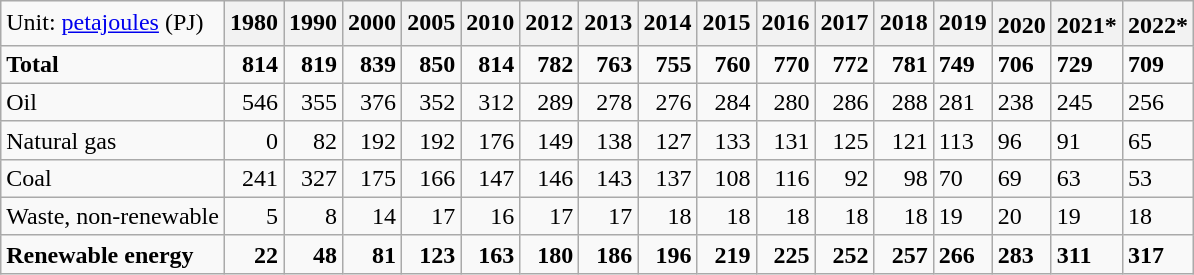<table class="wikitable">
<tr>
<td>Unit: <a href='#'>petajoules</a> (PJ)</td>
<th><strong>1980</strong></th>
<th><strong>1990</strong></th>
<th><strong>2000</strong></th>
<th><strong>2005</strong></th>
<th><strong>2010</strong></th>
<th><strong>2012</strong></th>
<th><strong>2013</strong></th>
<th><strong>2014</strong></th>
<th><strong>2015</strong></th>
<th><strong>2016</strong></th>
<th><strong>2017</strong></th>
<th><strong>2018</strong></th>
<th><strong>2019</strong></th>
<th><sub><big><strong>2020</strong></big></sub></th>
<th><sub><big><strong>2021</strong>*</big></sub></th>
<th><sub><big><strong>2022</strong>*</big></sub></th>
</tr>
<tr>
<td><strong>Total</strong></td>
<td align="right"><strong>814</strong></td>
<td align="right"><strong>819</strong></td>
<td align="right"><strong>839</strong></td>
<td align="right"><strong>850</strong></td>
<td align="right"><strong>814</strong></td>
<td align="right"><strong>782</strong></td>
<td align="right"><strong>763</strong></td>
<td align="right"><strong>755</strong></td>
<td align="right"><strong>760</strong></td>
<td align="right"><strong>770</strong></td>
<td align="right"><strong>772</strong></td>
<td align="right"><strong>781</strong></td>
<td><strong>749</strong></td>
<td><strong>706</strong></td>
<td><strong>729</strong></td>
<td><strong>709</strong></td>
</tr>
<tr>
<td>Oil</td>
<td align="right">546</td>
<td align="right">355</td>
<td align="right">376</td>
<td align="right">352</td>
<td align="right">312</td>
<td align="right">289</td>
<td align="right">278</td>
<td align="right">276</td>
<td align="right">284</td>
<td align="right">280</td>
<td align="right">286</td>
<td align="right">288</td>
<td>281</td>
<td>238</td>
<td>245</td>
<td>256</td>
</tr>
<tr>
<td>Natural gas</td>
<td align="right">0</td>
<td align="right">82</td>
<td align="right">192</td>
<td align="right">192</td>
<td align="right">176</td>
<td align="right">149</td>
<td align="right">138</td>
<td align="right">127</td>
<td align="right">133</td>
<td align="right">131</td>
<td align="right">125</td>
<td align="right">121</td>
<td>113</td>
<td>96</td>
<td>91</td>
<td>65</td>
</tr>
<tr>
<td>Coal</td>
<td align="right">241</td>
<td align="right">327</td>
<td align="right">175</td>
<td align="right">166</td>
<td align="right">147</td>
<td align="right">146</td>
<td align="right">143</td>
<td align="right">137</td>
<td align="right">108</td>
<td align="right">116</td>
<td align="right">92</td>
<td align="right">98</td>
<td>70</td>
<td>69</td>
<td>63</td>
<td>53</td>
</tr>
<tr>
<td>Waste, non-renewable</td>
<td align="right">5</td>
<td align="right">8</td>
<td align="right">14</td>
<td align="right">17</td>
<td align="right">16</td>
<td align="right">17</td>
<td align="right">17</td>
<td align="right">18</td>
<td align="right">18</td>
<td align="right">18</td>
<td align="right">18</td>
<td align="right">18</td>
<td>19</td>
<td>20</td>
<td>19</td>
<td>18</td>
</tr>
<tr>
<td><strong>Renewable energy</strong></td>
<td align="right"><strong>22</strong></td>
<td align="right"><strong>48</strong></td>
<td align="right"><strong>81</strong></td>
<td align="right"><strong>123</strong></td>
<td align="right"><strong>163</strong></td>
<td align="right"><strong>180</strong></td>
<td align="right"><strong>186</strong></td>
<td align="right"><strong>196</strong></td>
<td align="right"><strong>219</strong></td>
<td align="right"><strong>225</strong></td>
<td align="right"><strong>252</strong></td>
<td align="right"><strong>257</strong></td>
<td><strong>266</strong></td>
<td><strong>283</strong></td>
<td><strong>311</strong></td>
<td><strong>317</strong></td>
</tr>
</table>
